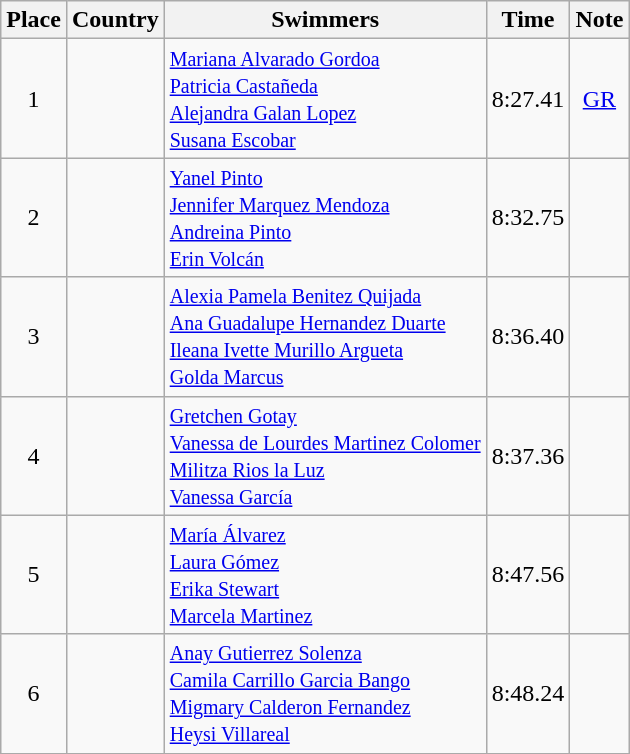<table class="wikitable" style="text-align:center">
<tr>
<th>Place</th>
<th>Country</th>
<th>Swimmers</th>
<th>Time</th>
<th>Note</th>
</tr>
<tr>
<td>1</td>
<td align=left></td>
<td align=left><small><a href='#'>Mariana Alvarado Gordoa</a><br> <a href='#'>Patricia Castañeda</a><br> <a href='#'>Alejandra Galan Lopez</a><br> <a href='#'>Susana Escobar</a> </small></td>
<td>8:27.41</td>
<td><a href='#'>GR</a></td>
</tr>
<tr>
<td>2</td>
<td align=left></td>
<td align=left><small><a href='#'>Yanel Pinto</a><br> <a href='#'>Jennifer Marquez Mendoza</a><br> <a href='#'>Andreina Pinto</a><br> <a href='#'>Erin Volcán</a> </small></td>
<td>8:32.75</td>
<td></td>
</tr>
<tr>
<td>3</td>
<td align=left></td>
<td align=left><small><a href='#'>Alexia Pamela Benitez Quijada</a><br> <a href='#'>Ana Guadalupe Hernandez Duarte</a><br> <a href='#'>Ileana Ivette Murillo Argueta</a><br> <a href='#'>Golda Marcus</a> </small></td>
<td>8:36.40</td>
<td></td>
</tr>
<tr>
<td>4</td>
<td align=left></td>
<td align=left><small><a href='#'>Gretchen Gotay</a><br> <a href='#'>Vanessa de Lourdes Martinez Colomer</a><br> <a href='#'>Militza Rios la Luz</a><br> <a href='#'>Vanessa García</a> </small></td>
<td>8:37.36</td>
<td></td>
</tr>
<tr>
<td>5</td>
<td align=left></td>
<td align=left><small><a href='#'>María Álvarez</a><br> <a href='#'>Laura Gómez</a><br> <a href='#'>Erika Stewart</a><br> <a href='#'>Marcela Martinez</a> </small></td>
<td>8:47.56</td>
<td></td>
</tr>
<tr>
<td>6</td>
<td align=left></td>
<td align=left><small><a href='#'>Anay Gutierrez Solenza</a><br> <a href='#'>Camila Carrillo Garcia Bango</a><br> <a href='#'>Migmary Calderon Fernandez</a><br> <a href='#'>Heysi Villareal</a> </small></td>
<td>8:48.24</td>
<td></td>
</tr>
<tr>
</tr>
</table>
